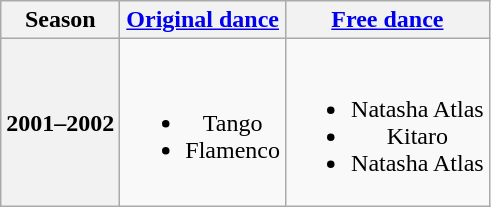<table class="wikitable" style="text-align:center">
<tr>
<th>Season</th>
<th><a href='#'>Original dance</a></th>
<th><a href='#'>Free dance</a></th>
</tr>
<tr>
<th>2001–2002 <br> </th>
<td><br><ul><li>Tango</li><li>Flamenco</li></ul></td>
<td><br><ul><li>Natasha Atlas</li><li>Kitaro</li><li>Natasha Atlas</li></ul></td>
</tr>
</table>
